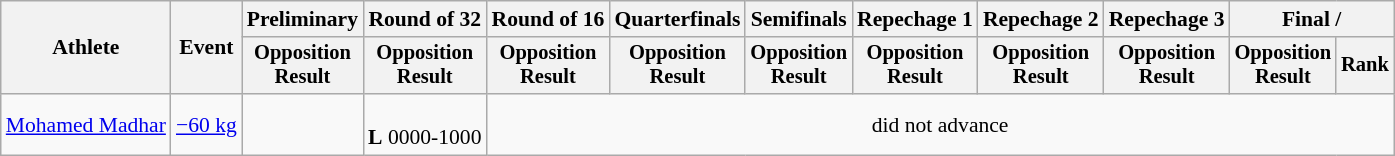<table class="wikitable" style="font-size:90%">
<tr>
<th rowspan="2">Athlete</th>
<th rowspan="2">Event</th>
<th>Preliminary</th>
<th>Round of 32</th>
<th>Round of 16</th>
<th>Quarterfinals</th>
<th>Semifinals</th>
<th>Repechage 1</th>
<th>Repechage 2</th>
<th>Repechage 3</th>
<th colspan=2>Final / </th>
</tr>
<tr style="font-size:95%">
<th>Opposition<br>Result</th>
<th>Opposition<br>Result</th>
<th>Opposition<br>Result</th>
<th>Opposition<br>Result</th>
<th>Opposition<br>Result</th>
<th>Opposition<br>Result</th>
<th>Opposition<br>Result</th>
<th>Opposition<br>Result</th>
<th>Opposition<br>Result</th>
<th>Rank</th>
</tr>
<tr align=center>
<td align=left><a href='#'>Mohamed Madhar</a></td>
<td align=left><a href='#'>−60 kg</a></td>
<td></td>
<td><br><strong>L</strong> 0000-1000</td>
<td colspan=8>did not advance</td>
</tr>
</table>
